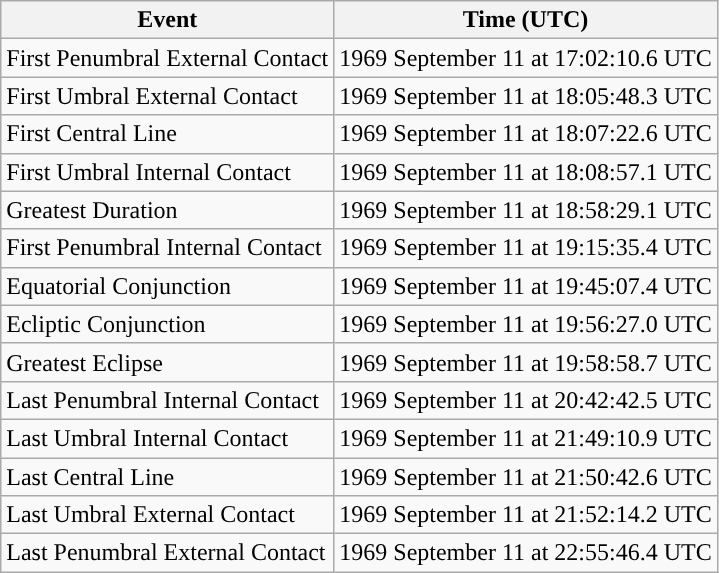<table class="wikitable">
<tr>
<th>Event</th>
<th>Time (UTC)</th>
</tr>
<tr>
<td>First Penumbral External Contact</td>
<td>1969 September 11 at 17:02:10.6 UTC</td>
</tr>
<tr>
<td>First Umbral External Contact</td>
<td>1969 September 11 at 18:05:48.3 UTC</td>
</tr>
<tr>
<td>First Central Line</td>
<td>1969 September 11 at 18:07:22.6 UTC</td>
</tr>
<tr>
<td>First Umbral Internal Contact</td>
<td>1969 September 11 at 18:08:57.1 UTC</td>
</tr>
<tr>
<td>Greatest Duration</td>
<td>1969 September 11 at 18:58:29.1 UTC</td>
</tr>
<tr>
<td>First Penumbral Internal Contact</td>
<td>1969 September 11 at 19:15:35.4 UTC</td>
</tr>
<tr>
<td>Equatorial Conjunction</td>
<td>1969 September 11 at 19:45:07.4 UTC</td>
</tr>
<tr>
<td>Ecliptic Conjunction</td>
<td>1969 September 11 at 19:56:27.0 UTC</td>
</tr>
<tr>
<td>Greatest Eclipse</td>
<td>1969 September 11 at 19:58:58.7 UTC</td>
</tr>
<tr>
<td>Last Penumbral Internal Contact</td>
<td>1969 September 11 at 20:42:42.5 UTC</td>
</tr>
<tr>
<td>Last Umbral Internal Contact</td>
<td>1969 September 11 at 21:49:10.9 UTC</td>
</tr>
<tr>
<td>Last Central Line</td>
<td>1969 September 11 at 21:50:42.6 UTC</td>
</tr>
<tr>
<td>Last Umbral External Contact</td>
<td>1969 September 11 at 21:52:14.2 UTC</td>
</tr>
<tr>
<td>Last Penumbral External Contact</td>
<td>1969 September 11 at 22:55:46.4 UTC</td>
</tr>
</table>
